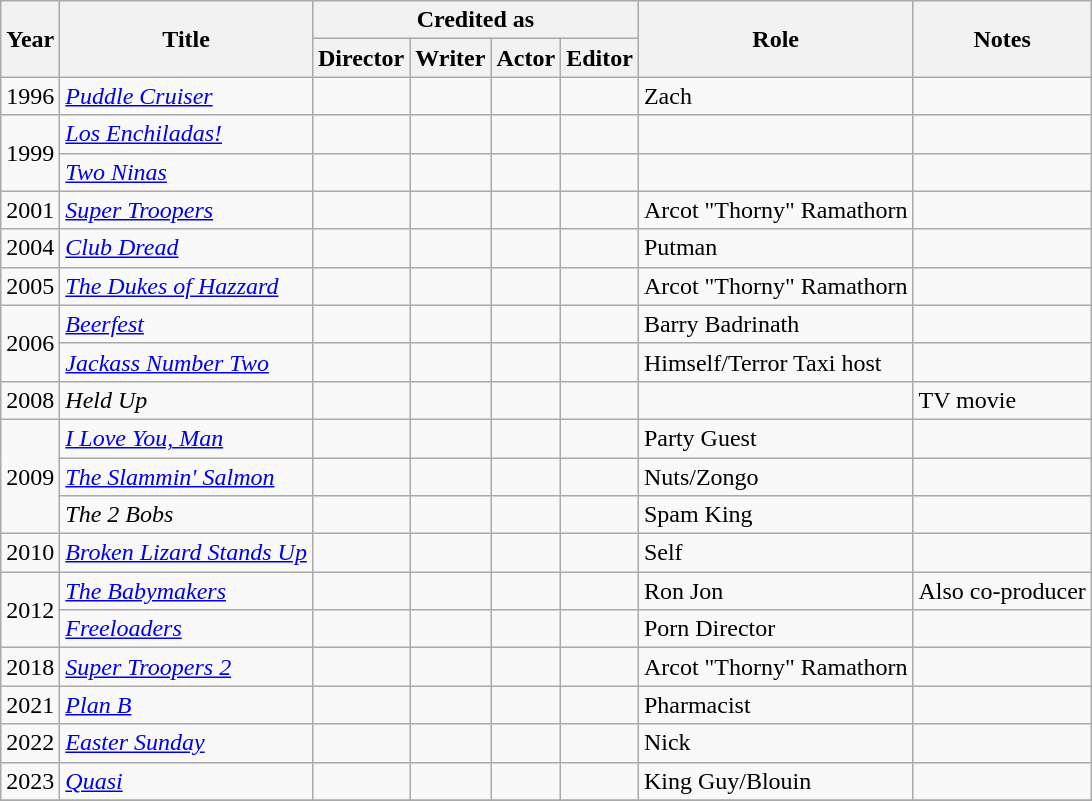<table class="wikitable">
<tr>
<th rowspan="2">Year</th>
<th rowspan="2">Title</th>
<th colspan="4">Credited as</th>
<th rowspan="2">Role</th>
<th rowspan="2">Notes</th>
</tr>
<tr>
<th>Director</th>
<th>Writer</th>
<th>Actor</th>
<th>Editor</th>
</tr>
<tr>
<td>1996</td>
<td><em><a href='#'>Puddle Cruiser</a></em></td>
<td></td>
<td></td>
<td></td>
<td></td>
<td>Zach</td>
<td></td>
</tr>
<tr>
<td rowspan="2">1999</td>
<td><em><a href='#'>Los Enchiladas!</a></em></td>
<td></td>
<td></td>
<td></td>
<td></td>
<td></td>
<td></td>
</tr>
<tr>
<td><em><a href='#'>Two Ninas</a></em></td>
<td></td>
<td></td>
<td></td>
<td></td>
<td></td>
<td></td>
</tr>
<tr>
<td>2001</td>
<td><em><a href='#'>Super Troopers</a></em></td>
<td></td>
<td></td>
<td></td>
<td></td>
<td>Arcot "Thorny" Ramathorn</td>
<td></td>
</tr>
<tr>
<td>2004</td>
<td><em><a href='#'>Club Dread</a></em></td>
<td></td>
<td></td>
<td></td>
<td></td>
<td>Putman</td>
<td></td>
</tr>
<tr>
<td>2005</td>
<td><em><a href='#'>The Dukes of Hazzard</a></em></td>
<td></td>
<td></td>
<td></td>
<td></td>
<td>Arcot "Thorny" Ramathorn</td>
<td></td>
</tr>
<tr>
<td rowspan="2">2006</td>
<td><em><a href='#'>Beerfest</a></em></td>
<td></td>
<td></td>
<td></td>
<td></td>
<td>Barry Badrinath</td>
<td></td>
</tr>
<tr>
<td><em><a href='#'>Jackass Number Two</a></em></td>
<td></td>
<td></td>
<td></td>
<td></td>
<td>Himself/Terror Taxi host</td>
<td></td>
</tr>
<tr>
<td>2008</td>
<td><em>Held Up</em></td>
<td></td>
<td></td>
<td></td>
<td></td>
<td></td>
<td>TV movie</td>
</tr>
<tr>
<td rowspan="3">2009</td>
<td><em><a href='#'>I Love You, Man</a></em></td>
<td></td>
<td></td>
<td></td>
<td></td>
<td>Party Guest</td>
<td></td>
</tr>
<tr>
<td><em><a href='#'>The Slammin' Salmon</a></em></td>
<td></td>
<td></td>
<td></td>
<td></td>
<td>Nuts/Zongo</td>
<td></td>
</tr>
<tr>
<td><em>The 2 Bobs</em></td>
<td></td>
<td></td>
<td></td>
<td></td>
<td>Spam King</td>
<td></td>
</tr>
<tr>
<td>2010</td>
<td><em><a href='#'>Broken Lizard Stands Up</a></em></td>
<td></td>
<td></td>
<td></td>
<td></td>
<td>Self</td>
<td></td>
</tr>
<tr>
<td rowspan="2">2012</td>
<td><em><a href='#'>The Babymakers</a></em></td>
<td></td>
<td></td>
<td></td>
<td></td>
<td>Ron Jon</td>
<td>Also co-producer</td>
</tr>
<tr>
<td><em><a href='#'>Freeloaders</a></em></td>
<td></td>
<td></td>
<td></td>
<td></td>
<td>Porn Director</td>
</tr>
<tr>
<td>2018</td>
<td><em><a href='#'>Super Troopers 2</a></em></td>
<td></td>
<td></td>
<td></td>
<td></td>
<td>Arcot "Thorny" Ramathorn</td>
<td></td>
</tr>
<tr>
<td>2021</td>
<td><em><a href='#'>Plan B</a></em></td>
<td></td>
<td></td>
<td></td>
<td></td>
<td>Pharmacist</td>
</tr>
<tr>
<td>2022</td>
<td><em><a href='#'>Easter Sunday</a></em></td>
<td></td>
<td></td>
<td></td>
<td></td>
<td>Nick</td>
<td></td>
</tr>
<tr>
<td>2023</td>
<td><em><a href='#'>Quasi</a></em></td>
<td></td>
<td></td>
<td></td>
<td></td>
<td>King Guy/Blouin</td>
<td></td>
</tr>
<tr>
</tr>
</table>
